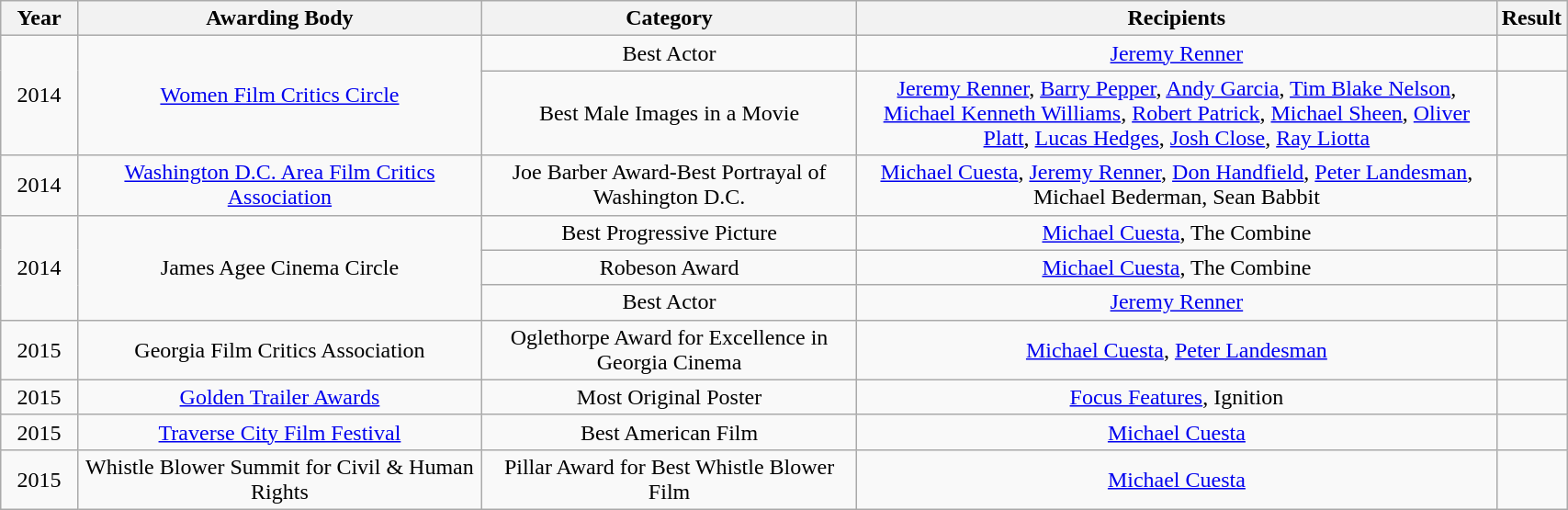<table width="90%" class="wikitable">
<tr>
<th width="5%">Year</th>
<th width="27%">Awarding Body</th>
<th width="25%">Category</th>
<th width="55%">Recipients</th>
<th width="8%">Result</th>
</tr>
<tr>
<td align="center" rowspan=2>2014</td>
<td align="center" rowspan=2><a href='#'>Women Film Critics Circle</a></td>
<td align="center">Best Actor</td>
<td align="center"><a href='#'>Jeremy Renner</a></td>
<td></td>
</tr>
<tr>
<td align="center">Best Male Images in a Movie</td>
<td align="center"><a href='#'>Jeremy Renner</a>, <a href='#'>Barry Pepper</a>, <a href='#'>Andy Garcia</a>, <a href='#'>Tim Blake Nelson</a>, <a href='#'>Michael Kenneth Williams</a>, <a href='#'>Robert Patrick</a>, <a href='#'>Michael Sheen</a>, <a href='#'>Oliver Platt</a>, <a href='#'>Lucas Hedges</a>, <a href='#'>Josh Close</a>, <a href='#'>Ray Liotta</a></td>
<td></td>
</tr>
<tr>
<td align="center">2014</td>
<td align="center"><a href='#'>Washington D.C. Area Film Critics Association</a></td>
<td align="center">Joe Barber Award-Best Portrayal of Washington D.C.</td>
<td align="center"><a href='#'>Michael Cuesta</a>, <a href='#'>Jeremy Renner</a>, <a href='#'>Don Handfield</a>, <a href='#'>Peter Landesman</a>, Michael Bederman, Sean Babbit</td>
<td></td>
</tr>
<tr>
<td align="center" rowspan=3>2014</td>
<td align="center" rowspan=3>James Agee Cinema Circle </td>
<td align="center">Best Progressive Picture</td>
<td align="center"><a href='#'>Michael Cuesta</a>, The Combine</td>
<td></td>
</tr>
<tr>
<td align="center">Robeson Award</td>
<td align="center"><a href='#'>Michael Cuesta</a>, The Combine</td>
<td></td>
</tr>
<tr>
<td align="center">Best Actor</td>
<td align="center"><a href='#'>Jeremy Renner</a></td>
<td></td>
</tr>
<tr>
<td align="center">2015</td>
<td align="center">Georgia Film Critics Association</td>
<td align="center">Oglethorpe Award for Excellence in Georgia Cinema</td>
<td align="center"><a href='#'>Michael Cuesta</a>, <a href='#'>Peter Landesman</a></td>
<td></td>
</tr>
<tr>
<td align="center">2015</td>
<td align="center"><a href='#'>Golden Trailer Awards</a>  </td>
<td align="center">Most Original Poster</td>
<td align="center"><a href='#'>Focus Features</a>, Ignition</td>
<td></td>
</tr>
<tr>
<td align="center">2015</td>
<td align="center"><a href='#'>Traverse City Film Festival</a></td>
<td align="center">Best American Film</td>
<td align="center"><a href='#'>Michael Cuesta</a></td>
<td></td>
</tr>
<tr>
<td align="center">2015</td>
<td align="center">Whistle Blower Summit for Civil & Human Rights </td>
<td align="center">Pillar Award for Best Whistle Blower Film</td>
<td align="center"><a href='#'>Michael Cuesta</a></td>
<td></td>
</tr>
</table>
